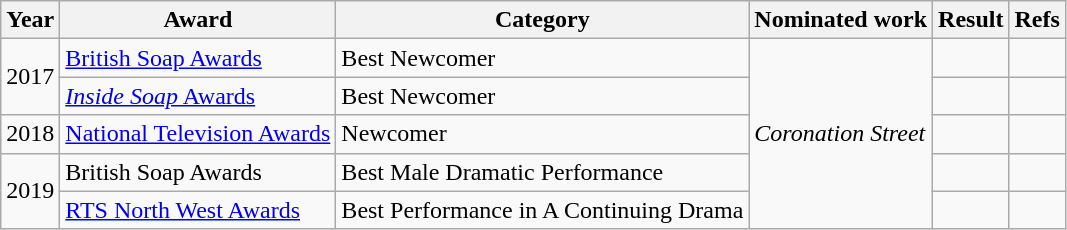<table class="wikitable">
<tr>
<th>Year</th>
<th>Award</th>
<th>Category</th>
<th>Nominated work</th>
<th>Result</th>
<th>Refs</th>
</tr>
<tr>
<td rowspan=2>2017</td>
<td><a href='#'>British Soap Awards</a></td>
<td>Best Newcomer</td>
<td rowspan=6><em>Coronation Street</em></td>
<td></td>
<td></td>
</tr>
<tr>
<td><a href='#'><em>Inside Soap</em> Awards</a></td>
<td>Best Newcomer</td>
<td></td>
<td></td>
</tr>
<tr>
<td>2018</td>
<td><a href='#'>National Television Awards</a></td>
<td>Newcomer</td>
<td></td>
<td></td>
</tr>
<tr>
<td rowspan=2>2019</td>
<td>British Soap Awards</td>
<td>Best Male Dramatic Performance</td>
<td></td>
<td></td>
</tr>
<tr>
<td><a href='#'>RTS North West Awards</a></td>
<td>Best Performance in A Continuing Drama</td>
<td></td>
<td></td>
</tr>
</table>
